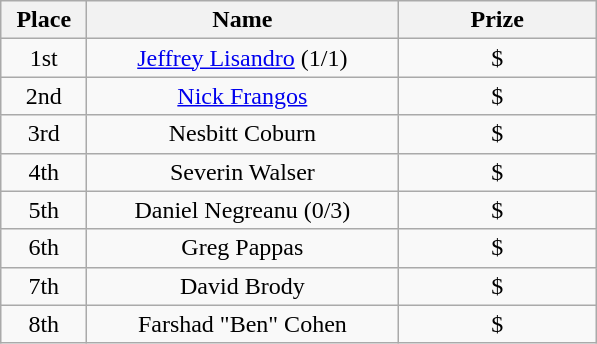<table class="wikitable" style="text-align:center">
<tr>
<th width="50">Place</th>
<th width="200">Name</th>
<th width="125">Prize</th>
</tr>
<tr>
<td>1st</td>
<td><a href='#'>Jeffrey Lisandro</a> (1/1)</td>
<td>$</td>
</tr>
<tr>
<td>2nd</td>
<td><a href='#'>Nick Frangos</a></td>
<td>$</td>
</tr>
<tr>
<td>3rd</td>
<td>Nesbitt Coburn</td>
<td>$</td>
</tr>
<tr>
<td>4th</td>
<td>Severin Walser</td>
<td>$</td>
</tr>
<tr>
<td>5th</td>
<td>Daniel Negreanu (0/3)</td>
<td>$</td>
</tr>
<tr>
<td>6th</td>
<td>Greg Pappas</td>
<td>$</td>
</tr>
<tr>
<td>7th</td>
<td>David Brody</td>
<td>$</td>
</tr>
<tr>
<td>8th</td>
<td>Farshad "Ben" Cohen</td>
<td>$</td>
</tr>
</table>
